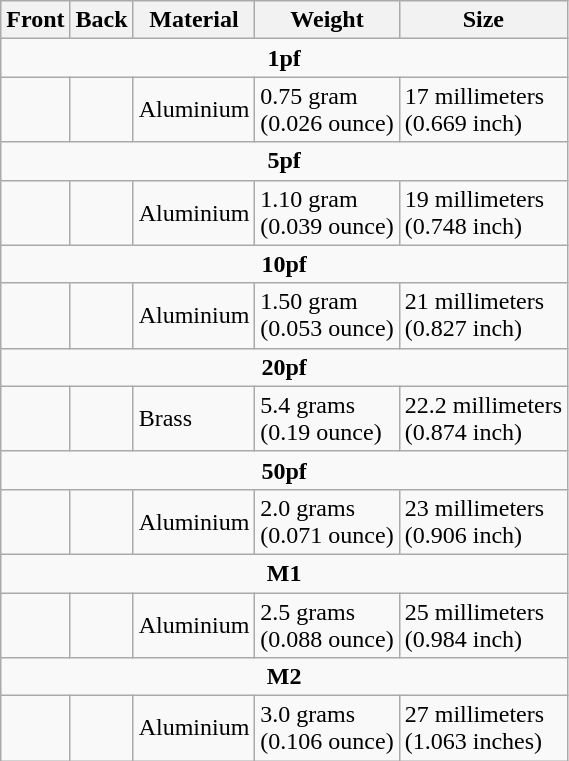<table class="wikitable">
<tr>
<th>Front</th>
<th>Back</th>
<th>Material</th>
<th>Weight</th>
<th>Size</th>
</tr>
<tr>
<td colspan="5" style="text-align:center;"><strong>1pf</strong></td>
</tr>
<tr>
<td></td>
<td></td>
<td>Aluminium</td>
<td>0.75 gram<br>(0.026 ounce)</td>
<td>17 millimeters<br>(0.669 inch)</td>
</tr>
<tr>
<td colspan="5" style="text-align:center;"><strong>5pf</strong></td>
</tr>
<tr>
<td></td>
<td></td>
<td>Aluminium</td>
<td>1.10 gram<br>(0.039 ounce)</td>
<td>19 millimeters<br>(0.748 inch)</td>
</tr>
<tr>
<td colspan="5" style="text-align:center;"><strong>10pf</strong></td>
</tr>
<tr>
<td></td>
<td></td>
<td>Aluminium</td>
<td>1.50 gram<br>(0.053 ounce)</td>
<td>21 millimeters<br>(0.827 inch)</td>
</tr>
<tr>
<td colspan="5" style="text-align:center;"><strong>20pf</strong></td>
</tr>
<tr>
<td></td>
<td></td>
<td>Brass</td>
<td>5.4 grams<br>(0.19 ounce)</td>
<td>22.2 millimeters<br>(0.874 inch)</td>
</tr>
<tr>
<td colspan="5" style="text-align:center;"><strong>50pf</strong></td>
</tr>
<tr>
<td></td>
<td></td>
<td>Aluminium</td>
<td>2.0 grams<br>(0.071 ounce)</td>
<td>23 millimeters<br>(0.906 inch)</td>
</tr>
<tr>
<td colspan="5" style="text-align:center;"><strong>M1</strong></td>
</tr>
<tr>
<td></td>
<td></td>
<td>Aluminium</td>
<td>2.5 grams<br>(0.088 ounce)</td>
<td>25 millimeters<br>(0.984 inch)</td>
</tr>
<tr>
<td colspan="5" style="text-align:center;"><strong>M2</strong></td>
</tr>
<tr>
<td></td>
<td></td>
<td>Aluminium</td>
<td>3.0 grams<br>(0.106 ounce)</td>
<td>27 millimeters<br>(1.063 inches)</td>
</tr>
</table>
